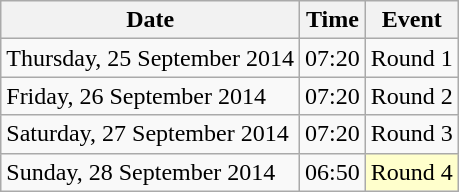<table class = "wikitable">
<tr>
<th>Date</th>
<th>Time</th>
<th>Event</th>
</tr>
<tr>
<td>Thursday, 25 September 2014</td>
<td>07:20</td>
<td>Round 1</td>
</tr>
<tr>
<td>Friday, 26 September 2014</td>
<td>07:20</td>
<td>Round 2</td>
</tr>
<tr>
<td>Saturday, 27 September 2014</td>
<td>07:20</td>
<td>Round 3</td>
</tr>
<tr>
<td>Sunday, 28 September 2014</td>
<td>06:50</td>
<td style="background:#ffffcc;">Round 4</td>
</tr>
</table>
